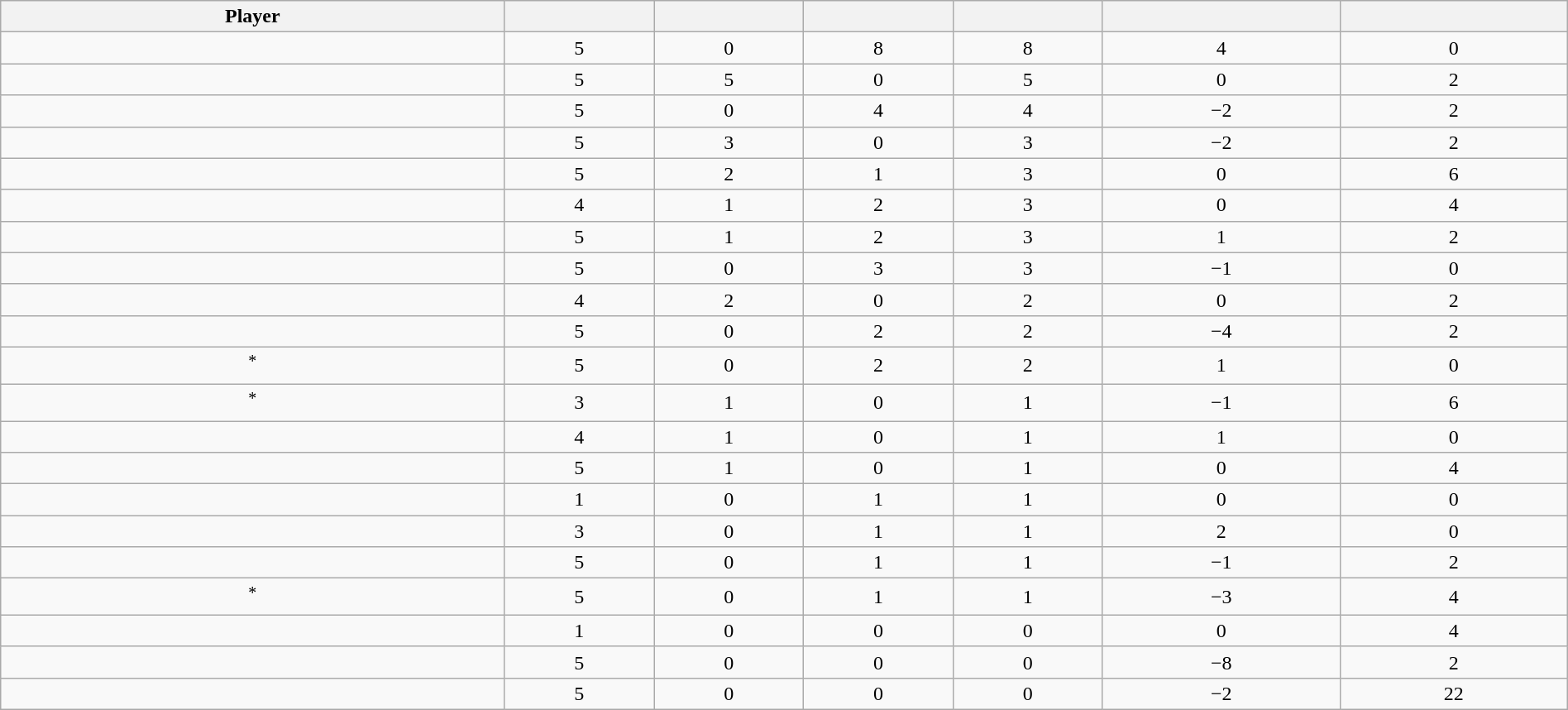<table class="wikitable sortable" style="width:100%;">
<tr align=center>
<th>Player</th>
<th></th>
<th></th>
<th></th>
<th></th>
<th data-sort-type="number"></th>
<th></th>
</tr>
<tr align=center>
<td></td>
<td>5</td>
<td>0</td>
<td>8</td>
<td>8</td>
<td>4</td>
<td>0</td>
</tr>
<tr align=center>
<td></td>
<td>5</td>
<td>5</td>
<td>0</td>
<td>5</td>
<td>0</td>
<td>2</td>
</tr>
<tr align=center>
<td></td>
<td>5</td>
<td>0</td>
<td>4</td>
<td>4</td>
<td>−2</td>
<td>2</td>
</tr>
<tr align=center>
<td></td>
<td>5</td>
<td>3</td>
<td>0</td>
<td>3</td>
<td>−2</td>
<td>2</td>
</tr>
<tr align=center>
<td></td>
<td>5</td>
<td>2</td>
<td>1</td>
<td>3</td>
<td>0</td>
<td>6</td>
</tr>
<tr align=center>
<td></td>
<td>4</td>
<td>1</td>
<td>2</td>
<td>3</td>
<td>0</td>
<td>4</td>
</tr>
<tr align=center>
<td></td>
<td>5</td>
<td>1</td>
<td>2</td>
<td>3</td>
<td>1</td>
<td>2</td>
</tr>
<tr align=center>
<td></td>
<td>5</td>
<td>0</td>
<td>3</td>
<td>3</td>
<td>−1</td>
<td>0</td>
</tr>
<tr align=center>
<td></td>
<td>4</td>
<td>2</td>
<td>0</td>
<td>2</td>
<td>0</td>
<td>2</td>
</tr>
<tr align=center>
<td></td>
<td>5</td>
<td>0</td>
<td>2</td>
<td>2</td>
<td>−4</td>
<td>2</td>
</tr>
<tr align=center>
<td><sup>*</sup></td>
<td>5</td>
<td>0</td>
<td>2</td>
<td>2</td>
<td>1</td>
<td>0</td>
</tr>
<tr align=center>
<td><sup>*</sup></td>
<td>3</td>
<td>1</td>
<td>0</td>
<td>1</td>
<td>−1</td>
<td>6</td>
</tr>
<tr align=center>
<td></td>
<td>4</td>
<td>1</td>
<td>0</td>
<td>1</td>
<td>1</td>
<td>0</td>
</tr>
<tr align=center>
<td></td>
<td>5</td>
<td>1</td>
<td>0</td>
<td>1</td>
<td>0</td>
<td>4</td>
</tr>
<tr align=center>
<td></td>
<td>1</td>
<td>0</td>
<td>1</td>
<td>1</td>
<td>0</td>
<td>0</td>
</tr>
<tr align=center>
<td></td>
<td>3</td>
<td>0</td>
<td>1</td>
<td>1</td>
<td>2</td>
<td>0</td>
</tr>
<tr align=center>
<td></td>
<td>5</td>
<td>0</td>
<td>1</td>
<td>1</td>
<td>−1</td>
<td>2</td>
</tr>
<tr align=center>
<td><sup>*</sup></td>
<td>5</td>
<td>0</td>
<td>1</td>
<td>1</td>
<td>−3</td>
<td>4</td>
</tr>
<tr align=center>
<td></td>
<td>1</td>
<td>0</td>
<td>0</td>
<td>0</td>
<td>0</td>
<td>4</td>
</tr>
<tr align=center>
<td></td>
<td>5</td>
<td>0</td>
<td>0</td>
<td>0</td>
<td>−8</td>
<td>2</td>
</tr>
<tr align=center>
<td></td>
<td>5</td>
<td>0</td>
<td>0</td>
<td>0</td>
<td>−2</td>
<td>22</td>
</tr>
</table>
